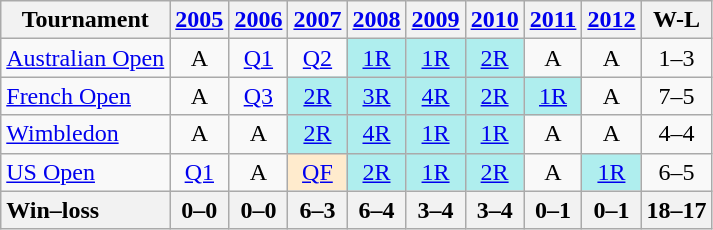<table class="wikitable" style="text-align:center">
<tr>
<th>Tournament</th>
<th><a href='#'>2005</a></th>
<th><a href='#'>2006</a></th>
<th><a href='#'>2007</a></th>
<th><a href='#'>2008</a></th>
<th><a href='#'>2009</a></th>
<th><a href='#'>2010</a></th>
<th><a href='#'>2011</a></th>
<th><a href='#'>2012</a></th>
<th>W-L</th>
</tr>
<tr>
<td align="left"><a href='#'>Australian Open</a></td>
<td>A</td>
<td><a href='#'>Q1</a></td>
<td><a href='#'>Q2</a></td>
<td bgcolor="afeeee"><a href='#'>1R</a></td>
<td bgcolor="afeeee"><a href='#'>1R</a></td>
<td bgcolor="afeeee"><a href='#'>2R</a></td>
<td>A</td>
<td>A</td>
<td>1–3</td>
</tr>
<tr>
<td align="left"><a href='#'>French Open</a></td>
<td>A</td>
<td><a href='#'>Q3</a></td>
<td bgcolor="afeeee"><a href='#'>2R</a></td>
<td bgcolor="afeeee"><a href='#'>3R</a></td>
<td bgcolor="afeeee"><a href='#'>4R</a></td>
<td bgcolor="afeeee"><a href='#'>2R</a></td>
<td bgcolor="afeeee"><a href='#'>1R</a></td>
<td>A</td>
<td>7–5</td>
</tr>
<tr>
<td align="left"><a href='#'>Wimbledon</a></td>
<td>A</td>
<td>A</td>
<td bgcolor="afeeee"><a href='#'>2R</a></td>
<td bgcolor="afeeee"><a href='#'>4R</a></td>
<td bgcolor="afeeee"><a href='#'>1R</a></td>
<td bgcolor="afeeee"><a href='#'>1R</a></td>
<td>A</td>
<td>A</td>
<td>4–4</td>
</tr>
<tr>
<td align="left"><a href='#'>US Open</a></td>
<td><a href='#'>Q1</a></td>
<td>A</td>
<td bgcolor="ffebcd"><a href='#'>QF</a></td>
<td bgcolor="afeeee"><a href='#'>2R</a></td>
<td bgcolor="afeeee"><a href='#'>1R</a></td>
<td bgcolor="afeeee"><a href='#'>2R</a></td>
<td>A</td>
<td bgcolor="afeeee"><a href='#'>1R</a></td>
<td>6–5</td>
</tr>
<tr>
<th style="text-align:left">Win–loss</th>
<th>0–0</th>
<th>0–0</th>
<th>6–3</th>
<th>6–4</th>
<th>3–4</th>
<th>3–4</th>
<th>0–1</th>
<th>0–1</th>
<th>18–17</th>
</tr>
</table>
